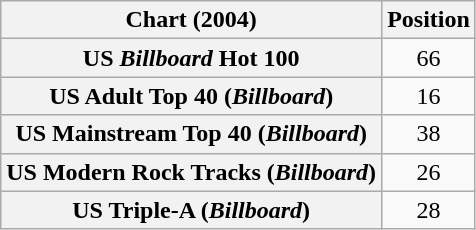<table class="wikitable sortable plainrowheaders" style="text-align:center">
<tr>
<th>Chart (2004)</th>
<th>Position</th>
</tr>
<tr>
<th scope="row">US <em>Billboard</em> Hot 100</th>
<td>66</td>
</tr>
<tr>
<th scope="row">US Adult Top 40 (<em>Billboard</em>)</th>
<td>16</td>
</tr>
<tr>
<th scope="row">US Mainstream Top 40 (<em>Billboard</em>)</th>
<td>38</td>
</tr>
<tr>
<th scope="row">US Modern Rock Tracks (<em>Billboard</em>)</th>
<td>26</td>
</tr>
<tr>
<th scope="row">US Triple-A (<em>Billboard</em>)</th>
<td>28</td>
</tr>
</table>
